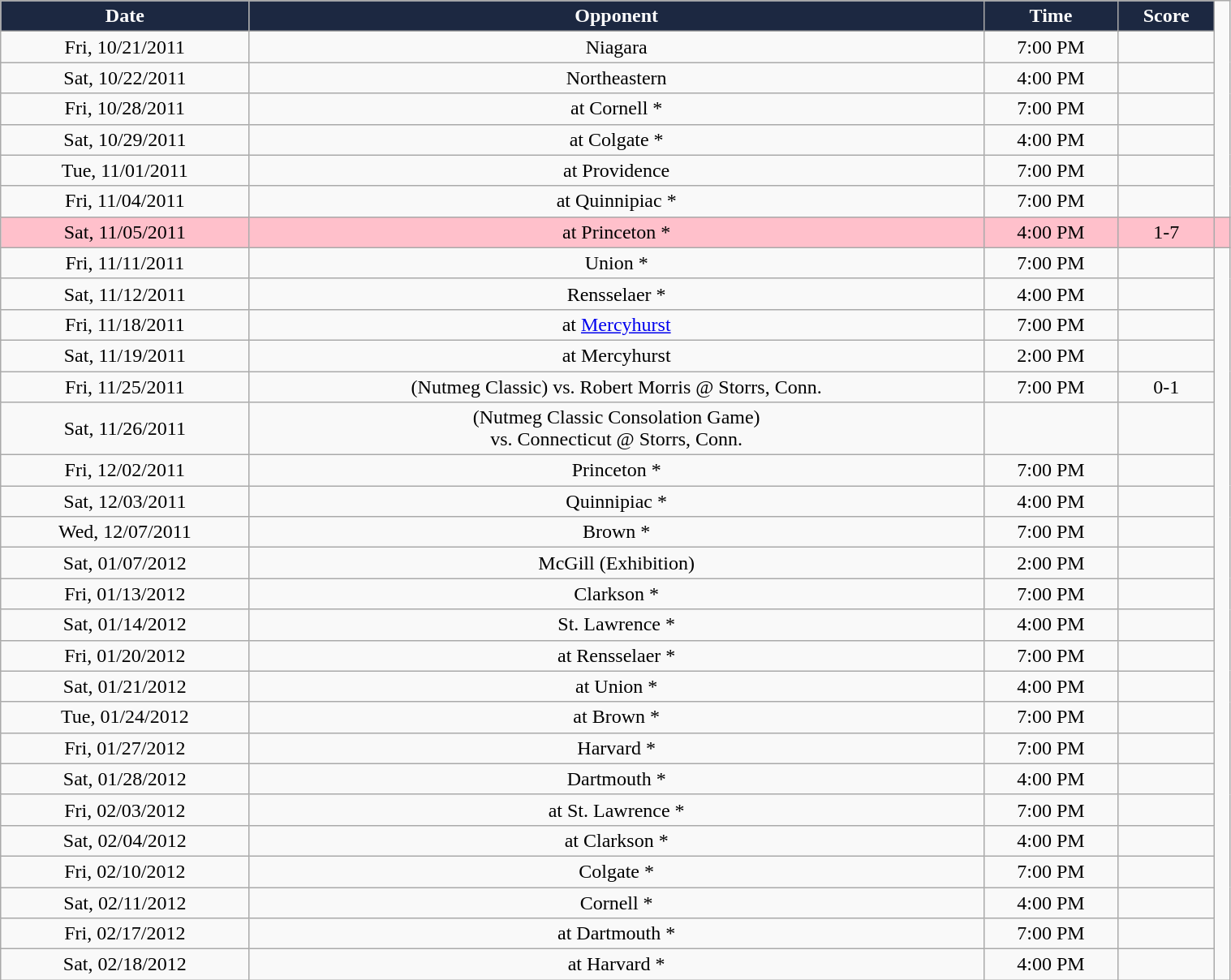<table class="wikitable" width="80%">
<tr align="center"  style=" background:#1c2841; color:white;">
<td><strong>Date</strong></td>
<td><strong>Opponent</strong></td>
<td><strong>Time</strong></td>
<td><strong>Score</strong></td>
</tr>
<tr align="center" bgcolor="">
<td>Fri, 10/21/2011</td>
<td>Niagara</td>
<td>7:00 PM</td>
<td></td>
</tr>
<tr align="center" bgcolor="">
<td>Sat, 10/22/2011</td>
<td>Northeastern</td>
<td>4:00 PM</td>
<td></td>
</tr>
<tr align="center" bgcolor="">
<td>Fri, 10/28/2011</td>
<td>at Cornell *</td>
<td>7:00 PM</td>
<td></td>
</tr>
<tr align="center" bgcolor="">
<td>Sat, 10/29/2011</td>
<td>at Colgate *</td>
<td>4:00 PM</td>
<td></td>
</tr>
<tr align="center" bgcolor="">
<td>Tue, 11/01/2011</td>
<td>at Providence</td>
<td>7:00 PM</td>
<td></td>
</tr>
<tr align="center" bgcolor="">
<td>Fri, 11/04/2011</td>
<td>at Quinnipiac *</td>
<td>7:00 PM</td>
<td></td>
</tr>
<tr align="center" bgcolor="pink">
<td>Sat, 11/05/2011</td>
<td>at Princeton *</td>
<td>4:00 PM</td>
<td>1-7</td>
<td></td>
</tr>
<tr align="center" bgcolor="">
<td>Fri, 11/11/2011</td>
<td>Union *</td>
<td>7:00 PM</td>
<td></td>
</tr>
<tr align="center" bgcolor="">
<td>Sat, 11/12/2011</td>
<td>Rensselaer *</td>
<td>4:00 PM</td>
<td></td>
</tr>
<tr align="center" bgcolor="">
<td>Fri, 11/18/2011</td>
<td>at <a href='#'>Mercyhurst</a></td>
<td>7:00 PM</td>
<td></td>
</tr>
<tr align="center" bgcolor="">
<td>Sat, 11/19/2011</td>
<td>at Mercyhurst</td>
<td>2:00 PM</td>
<td></td>
</tr>
<tr align="center" bgcolor="">
<td>Fri, 11/25/2011</td>
<td>(Nutmeg Classic) vs. Robert Morris @ Storrs, Conn.</td>
<td>7:00 PM</td>
<td>0-1</td>
</tr>
<tr align="center" bgcolor="">
<td>Sat, 11/26/2011</td>
<td>(Nutmeg Classic Consolation Game)<br>vs. Connecticut @ Storrs, Conn.</td>
<td></td>
<td></td>
</tr>
<tr align="center" bgcolor="">
<td>Fri, 12/02/2011</td>
<td>Princeton *</td>
<td>7:00 PM</td>
<td></td>
</tr>
<tr align="center" bgcolor="">
<td>Sat, 12/03/2011</td>
<td>Quinnipiac *</td>
<td>4:00 PM</td>
<td></td>
</tr>
<tr align="center" bgcolor="">
<td>Wed, 12/07/2011</td>
<td>Brown *</td>
<td>7:00 PM</td>
<td></td>
</tr>
<tr align="center" bgcolor="">
<td>Sat, 01/07/2012</td>
<td>McGill (Exhibition)</td>
<td>2:00 PM</td>
<td></td>
</tr>
<tr align="center" bgcolor="">
<td>Fri, 01/13/2012</td>
<td>Clarkson *</td>
<td>7:00 PM</td>
<td></td>
</tr>
<tr align="center" bgcolor="">
<td>Sat, 01/14/2012</td>
<td>St. Lawrence *</td>
<td>4:00 PM</td>
<td></td>
</tr>
<tr align="center" bgcolor="">
<td>Fri, 01/20/2012</td>
<td>at Rensselaer *</td>
<td>7:00 PM</td>
<td></td>
</tr>
<tr align="center" bgcolor="">
<td>Sat, 01/21/2012</td>
<td>at Union *</td>
<td>4:00 PM</td>
<td></td>
</tr>
<tr align="center" bgcolor="">
<td>Tue, 01/24/2012</td>
<td>at Brown *</td>
<td>7:00 PM</td>
<td></td>
</tr>
<tr align="center" bgcolor="">
<td>Fri, 01/27/2012</td>
<td>Harvard *</td>
<td>7:00 PM</td>
<td></td>
</tr>
<tr align="center" bgcolor="">
<td>Sat, 01/28/2012</td>
<td>Dartmouth *</td>
<td>4:00 PM</td>
<td></td>
</tr>
<tr align="center" bgcolor="">
<td>Fri, 02/03/2012</td>
<td>at St. Lawrence *</td>
<td>7:00 PM</td>
<td></td>
</tr>
<tr align="center" bgcolor="">
<td>Sat, 02/04/2012</td>
<td>at Clarkson *</td>
<td>4:00 PM</td>
<td></td>
</tr>
<tr align="center" bgcolor="">
<td>Fri, 02/10/2012</td>
<td>Colgate *</td>
<td>7:00 PM</td>
<td></td>
</tr>
<tr align="center" bgcolor="">
<td>Sat, 02/11/2012</td>
<td>Cornell *</td>
<td>4:00 PM</td>
<td></td>
</tr>
<tr align="center" bgcolor="">
<td>Fri, 02/17/2012</td>
<td>at Dartmouth *</td>
<td>7:00 PM</td>
<td></td>
</tr>
<tr align="center" bgcolor="">
<td>Sat, 02/18/2012</td>
<td>at Harvard *</td>
<td>4:00 PM</td>
<td></td>
</tr>
</table>
